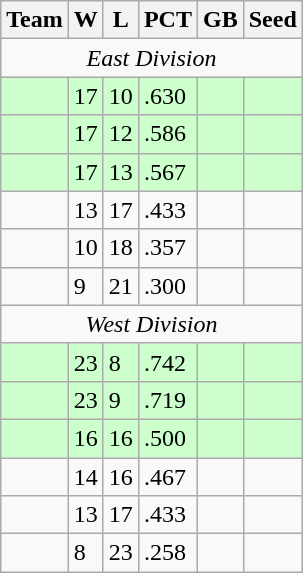<table class=wikitable>
<tr>
<th>Team</th>
<th>W</th>
<th>L</th>
<th>PCT</th>
<th>GB</th>
<th>Seed</th>
</tr>
<tr>
<td colspan=6 align=center><em>East Division</em></td>
</tr>
<tr bgcolor=#ccffcc>
<td></td>
<td>17</td>
<td>10</td>
<td>.630</td>
<td></td>
<td></td>
</tr>
<tr bgcolor=#ccffcc>
<td></td>
<td>17</td>
<td>12</td>
<td>.586</td>
<td></td>
<td></td>
</tr>
<tr bgcolor=#ccffcc>
<td></td>
<td>17</td>
<td>13</td>
<td>.567</td>
<td></td>
<td></td>
</tr>
<tr>
<td></td>
<td>13</td>
<td>17</td>
<td>.433</td>
<td></td>
<td></td>
</tr>
<tr>
<td></td>
<td>10</td>
<td>18</td>
<td>.357</td>
<td></td>
<td></td>
</tr>
<tr>
<td></td>
<td>9</td>
<td>21</td>
<td>.300</td>
<td></td>
<td></td>
</tr>
<tr>
<td colspan=6 align=center><em>West Division</em></td>
</tr>
<tr bgcolor=#ccffcc>
<td></td>
<td>23</td>
<td>8</td>
<td>.742</td>
<td></td>
<td></td>
</tr>
<tr bgcolor=#ccffcc>
<td></td>
<td>23</td>
<td>9</td>
<td>.719</td>
<td></td>
<td></td>
</tr>
<tr bgcolor=#ccffcc>
<td></td>
<td>16</td>
<td>16</td>
<td>.500</td>
<td></td>
<td></td>
</tr>
<tr>
<td></td>
<td>14</td>
<td>16</td>
<td>.467</td>
<td></td>
<td></td>
</tr>
<tr>
<td></td>
<td>13</td>
<td>17</td>
<td>.433</td>
<td></td>
<td></td>
</tr>
<tr>
<td></td>
<td>8</td>
<td>23</td>
<td>.258</td>
<td></td>
<td></td>
</tr>
</table>
